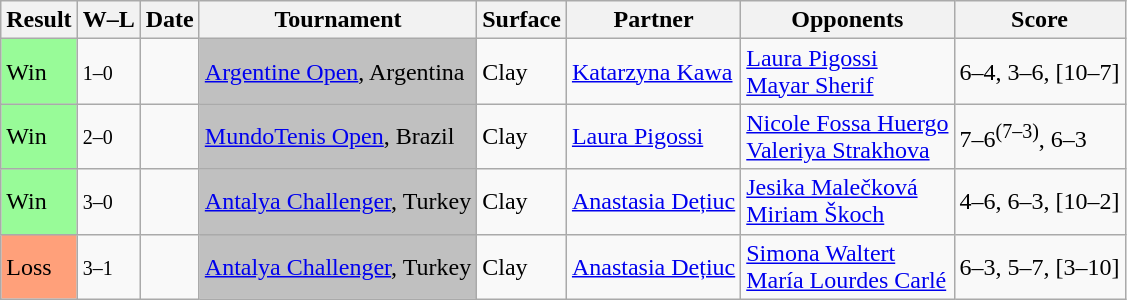<table class="wikitable">
<tr>
<th>Result</th>
<th class="unsortable">W–L</th>
<th>Date</th>
<th>Tournament</th>
<th>Surface</th>
<th>Partner</th>
<th>Opponents</th>
<th class="unsortable">Score</th>
</tr>
<tr>
<td bgcolor=98FB98>Win</td>
<td><small>1–0</small></td>
<td><a href='#'></a></td>
<td bgcolor=silver><a href='#'>Argentine Open</a>, Argentina</td>
<td>Clay</td>
<td> <a href='#'>Katarzyna Kawa</a></td>
<td> <a href='#'>Laura Pigossi</a> <br>  <a href='#'>Mayar Sherif</a></td>
<td>6–4, 3–6, [10–7]</td>
</tr>
<tr>
<td bgcolor=98FB98>Win</td>
<td><small>2–0</small></td>
<td><a href='#'></a></td>
<td bgcolor=silver><a href='#'>MundoTenis Open</a>, Brazil</td>
<td>Clay</td>
<td> <a href='#'>Laura Pigossi</a></td>
<td> <a href='#'>Nicole Fossa Huergo</a> <br>  <a href='#'>Valeriya Strakhova</a></td>
<td>7–6<sup>(7–3)</sup>, 6–3</td>
</tr>
<tr>
<td bgcolor=98FB98>Win</td>
<td><small>3–0</small></td>
<td><a href='#'></a></td>
<td bgcolor=silver><a href='#'>Antalya Challenger</a>, Turkey</td>
<td>Clay</td>
<td> <a href='#'>Anastasia Dețiuc</a></td>
<td> <a href='#'>Jesika Malečková</a> <br>  <a href='#'>Miriam Škoch</a></td>
<td>4–6, 6–3, [10–2]</td>
</tr>
<tr>
<td style="background:#ffa07a;">Loss</td>
<td><small>3–1</small></td>
<td><a href='#'></a></td>
<td bgcolor=silver><a href='#'>Antalya Challenger</a>, Turkey</td>
<td>Clay</td>
<td> <a href='#'>Anastasia Dețiuc</a></td>
<td> <a href='#'>Simona Waltert</a> <br>  <a href='#'>María Lourdes Carlé</a></td>
<td>6–3, 5–7, [3–10]</td>
</tr>
</table>
